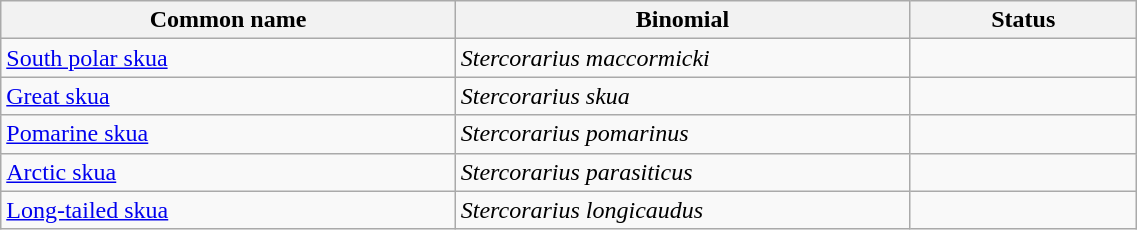<table style="width:60%;" class="wikitable">
<tr>
<th width=40%>Common name</th>
<th width=40%>Binomial</th>
<th width=20%>Status</th>
</tr>
<tr>
<td><a href='#'>South polar skua</a></td>
<td><em>Stercorarius maccormicki</em></td>
<td></td>
</tr>
<tr>
<td><a href='#'>Great skua</a></td>
<td><em>Stercorarius skua</em></td>
<td></td>
</tr>
<tr>
<td><a href='#'>Pomarine skua</a></td>
<td><em>Stercorarius pomarinus</em></td>
<td></td>
</tr>
<tr>
<td><a href='#'>Arctic skua</a></td>
<td><em>Stercorarius parasiticus</em></td>
<td></td>
</tr>
<tr>
<td><a href='#'>Long-tailed skua</a></td>
<td><em>Stercorarius longicaudus</em></td>
<td></td>
</tr>
</table>
